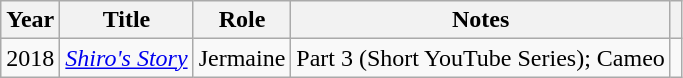<table class="wikitable sortable">
<tr>
<th>Year</th>
<th>Title</th>
<th>Role</th>
<th class="unsortable">Notes</th>
<th scope="col" class="unsortable"></th>
</tr>
<tr>
<td>2018</td>
<td><em><a href='#'>Shiro's Story</a></em></td>
<td>Jermaine</td>
<td>Part 3 (Short YouTube Series); Cameo</td>
<td></td>
</tr>
</table>
